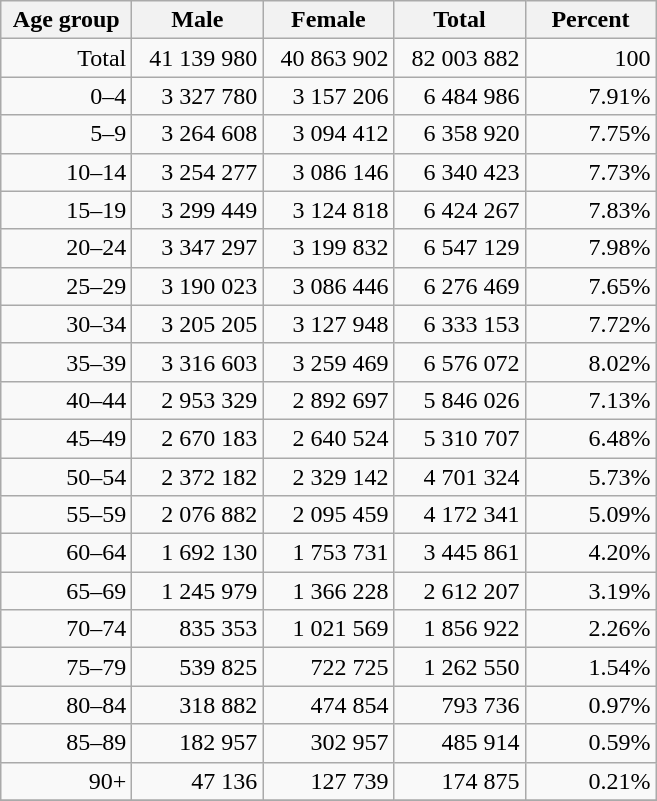<table class="wikitable">
<tr>
<th width="80pt">Age group</th>
<th width="80pt">Male</th>
<th width="80pt">Female</th>
<th width="80pt">Total</th>
<th width="80pt">Percent</th>
</tr>
<tr>
<td align="right">Total</td>
<td align="right">41 139 980</td>
<td align="right">40 863 902</td>
<td align="right">82 003 882</td>
<td align="right">100</td>
</tr>
<tr>
<td align="right">0–4</td>
<td align="right">3 327 780</td>
<td align="right">3 157 206</td>
<td align="right">6 484 986</td>
<td align="right">7.91%</td>
</tr>
<tr>
<td align="right">5–9</td>
<td align="right">3 264 608</td>
<td align="right">3 094 412</td>
<td align="right">6 358 920</td>
<td align="right">7.75%</td>
</tr>
<tr>
<td align="right">10–14</td>
<td align="right">3 254 277</td>
<td align="right">3 086 146</td>
<td align="right">6 340 423</td>
<td align="right">7.73%</td>
</tr>
<tr>
<td align="right">15–19</td>
<td align="right">3 299 449</td>
<td align="right">3 124 818</td>
<td align="right">6 424 267</td>
<td align="right">7.83%</td>
</tr>
<tr>
<td align="right">20–24</td>
<td align="right">3 347 297</td>
<td align="right">3 199 832</td>
<td align="right">6 547 129</td>
<td align="right">7.98%</td>
</tr>
<tr>
<td align="right">25–29</td>
<td align="right">3 190 023</td>
<td align="right">3 086 446</td>
<td align="right">6 276 469</td>
<td align="right">7.65%</td>
</tr>
<tr>
<td align="right">30–34</td>
<td align="right">3 205 205</td>
<td align="right">3 127 948</td>
<td align="right">6 333 153</td>
<td align="right">7.72%</td>
</tr>
<tr>
<td align="right">35–39</td>
<td align="right">3 316 603</td>
<td align="right">3 259 469</td>
<td align="right">6 576 072</td>
<td align="right">8.02%</td>
</tr>
<tr>
<td align="right">40–44</td>
<td align="right">2 953 329</td>
<td align="right">2 892 697</td>
<td align="right">5 846 026</td>
<td align="right">7.13%</td>
</tr>
<tr>
<td align="right">45–49</td>
<td align="right">2 670 183</td>
<td align="right">2 640 524</td>
<td align="right">5 310 707</td>
<td align="right">6.48%</td>
</tr>
<tr>
<td align="right">50–54</td>
<td align="right">2 372 182</td>
<td align="right">2 329 142</td>
<td align="right">4 701 324</td>
<td align="right">5.73%</td>
</tr>
<tr>
<td align="right">55–59</td>
<td align="right">2 076 882</td>
<td align="right">2 095 459</td>
<td align="right">4 172 341</td>
<td align="right">5.09%</td>
</tr>
<tr>
<td align="right">60–64</td>
<td align="right">1 692 130</td>
<td align="right">1 753 731</td>
<td align="right">3 445 861</td>
<td align="right">4.20%</td>
</tr>
<tr>
<td align="right">65–69</td>
<td align="right">1 245 979</td>
<td align="right">1 366 228</td>
<td align="right">2 612 207</td>
<td align="right">3.19%</td>
</tr>
<tr>
<td align="right">70–74</td>
<td align="right">835 353</td>
<td align="right">1 021 569</td>
<td align="right">1 856 922</td>
<td align="right">2.26%</td>
</tr>
<tr>
<td align="right">75–79</td>
<td align="right">539 825</td>
<td align="right">722 725</td>
<td align="right">1 262 550</td>
<td align="right">1.54%</td>
</tr>
<tr>
<td align="right">80–84</td>
<td align="right">318 882</td>
<td align="right">474 854</td>
<td align="right">793 736</td>
<td align="right">0.97%</td>
</tr>
<tr>
<td align="right">85–89</td>
<td align="right">182 957</td>
<td align="right">302 957</td>
<td align="right">485 914</td>
<td align="right">0.59%</td>
</tr>
<tr>
<td align="right">90+</td>
<td align="right">47 136</td>
<td align="right">127 739</td>
<td align="right">174 875</td>
<td align="right">0.21%</td>
</tr>
<tr>
</tr>
</table>
